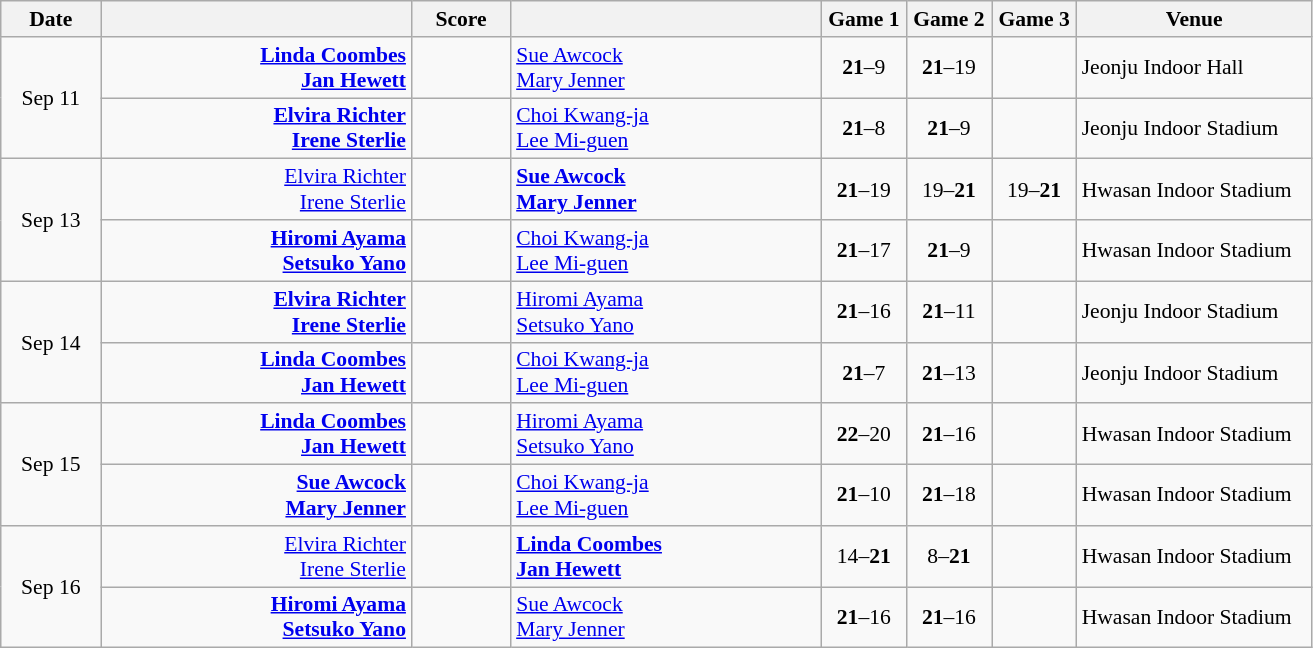<table class="wikitable" style="text-align: center; font-size:90% ">
<tr>
<th width="60">Date</th>
<th align="right" width="200"></th>
<th width="60">Score</th>
<th align="left" width="200"></th>
<th width="50">Game 1</th>
<th width="50">Game 2</th>
<th width="50">Game 3</th>
<th width="150">Venue</th>
</tr>
<tr>
<td rowspan="2">Sep 11</td>
<td align="right"><strong><a href='#'>Linda Coombes</a> <br><a href='#'>Jan Hewett</a> </strong></td>
<td align="center"></td>
<td align="left"> <a href='#'>Sue Awcock</a><br> <a href='#'>Mary Jenner</a></td>
<td><strong>21</strong>–9</td>
<td><strong>21</strong>–19</td>
<td></td>
<td align="left">Jeonju Indoor Hall</td>
</tr>
<tr>
<td align="right"><strong><a href='#'>Elvira Richter</a> <br><a href='#'>Irene Sterlie</a> </strong></td>
<td align="center"></td>
<td align="left"> <a href='#'>Choi Kwang-ja</a><br> <a href='#'>Lee Mi-guen</a></td>
<td><strong>21</strong>–8</td>
<td><strong>21</strong>–9</td>
<td></td>
<td align="left">Jeonju Indoor Stadium</td>
</tr>
<tr>
<td rowspan="2">Sep 13</td>
<td align="right"><a href='#'>Elvira Richter</a> <br><a href='#'>Irene Sterlie</a> </td>
<td align="center"></td>
<td align="left"><strong> <a href='#'>Sue Awcock</a><br> <a href='#'>Mary Jenner</a></strong></td>
<td><strong>21</strong>–19</td>
<td>19–<strong>21</strong></td>
<td>19–<strong>21</strong></td>
<td align="left">Hwasan Indoor Stadium</td>
</tr>
<tr>
<td align="right"><strong><a href='#'>Hiromi Ayama</a> <br><a href='#'>Setsuko Yano</a> </strong></td>
<td align="center"></td>
<td align="left"> <a href='#'>Choi Kwang-ja</a><br> <a href='#'>Lee Mi-guen</a></td>
<td><strong>21</strong>–17</td>
<td><strong>21</strong>–9</td>
<td></td>
<td align="left">Hwasan Indoor Stadium</td>
</tr>
<tr>
<td rowspan="2">Sep 14</td>
<td align="right"><strong><a href='#'>Elvira Richter</a> <br><a href='#'>Irene Sterlie</a> </strong></td>
<td align="center"></td>
<td align="left"> <a href='#'>Hiromi Ayama</a><br> <a href='#'>Setsuko Yano</a></td>
<td><strong>21</strong>–16</td>
<td><strong>21</strong>–11</td>
<td></td>
<td align="left">Jeonju Indoor Stadium</td>
</tr>
<tr>
<td align="right"><strong><a href='#'>Linda Coombes</a> <br><a href='#'>Jan Hewett</a> </strong></td>
<td align="center"></td>
<td align="left"> <a href='#'>Choi Kwang-ja</a><br> <a href='#'>Lee Mi-guen</a></td>
<td><strong>21</strong>–7</td>
<td><strong>21</strong>–13</td>
<td></td>
<td align="left">Jeonju Indoor Stadium</td>
</tr>
<tr>
<td rowspan="2">Sep 15</td>
<td align="right"><strong><a href='#'>Linda Coombes</a> <br><a href='#'>Jan Hewett</a> </strong></td>
<td align="center"></td>
<td align="left"> <a href='#'>Hiromi Ayama</a><br> <a href='#'>Setsuko Yano</a></td>
<td><strong>22</strong>–20</td>
<td><strong>21</strong>–16</td>
<td></td>
<td align="left">Hwasan Indoor Stadium</td>
</tr>
<tr>
<td align="right"><strong><a href='#'>Sue Awcock</a> <br><a href='#'>Mary Jenner</a> </strong></td>
<td align="center"></td>
<td align="left"> <a href='#'>Choi Kwang-ja</a><br> <a href='#'>Lee Mi-guen</a></td>
<td><strong>21</strong>–10</td>
<td><strong>21</strong>–18</td>
<td></td>
<td align="left">Hwasan Indoor Stadium</td>
</tr>
<tr>
<td rowspan="2">Sep 16</td>
<td align="right"><a href='#'>Elvira Richter</a> <br><a href='#'>Irene Sterlie</a> </td>
<td align="center"></td>
<td align="left"><strong> <a href='#'>Linda Coombes</a><br> <a href='#'>Jan Hewett</a></strong></td>
<td>14–<strong>21</strong></td>
<td>8–<strong>21</strong></td>
<td></td>
<td align="left">Hwasan Indoor Stadium</td>
</tr>
<tr>
<td align="right"><strong><a href='#'>Hiromi Ayama</a> <br><a href='#'>Setsuko Yano</a> </strong></td>
<td align="center"></td>
<td align="left"> <a href='#'>Sue Awcock</a><br> <a href='#'>Mary Jenner</a></td>
<td><strong>21</strong>–16</td>
<td><strong>21</strong>–16</td>
<td></td>
<td align="left">Hwasan Indoor Stadium</td>
</tr>
</table>
